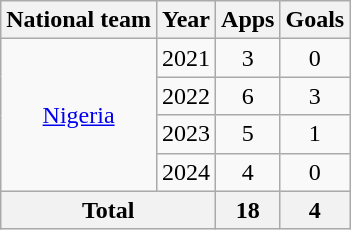<table class="wikitable" style="text-align:center">
<tr>
<th>National team</th>
<th>Year</th>
<th>Apps</th>
<th>Goals</th>
</tr>
<tr>
<td rowspan="4"><a href='#'>Nigeria</a></td>
<td>2021</td>
<td>3</td>
<td>0</td>
</tr>
<tr>
<td>2022</td>
<td>6</td>
<td>3</td>
</tr>
<tr>
<td>2023</td>
<td>5</td>
<td>1</td>
</tr>
<tr>
<td>2024</td>
<td>4</td>
<td>0</td>
</tr>
<tr>
<th colspan="2">Total</th>
<th>18</th>
<th>4</th>
</tr>
</table>
